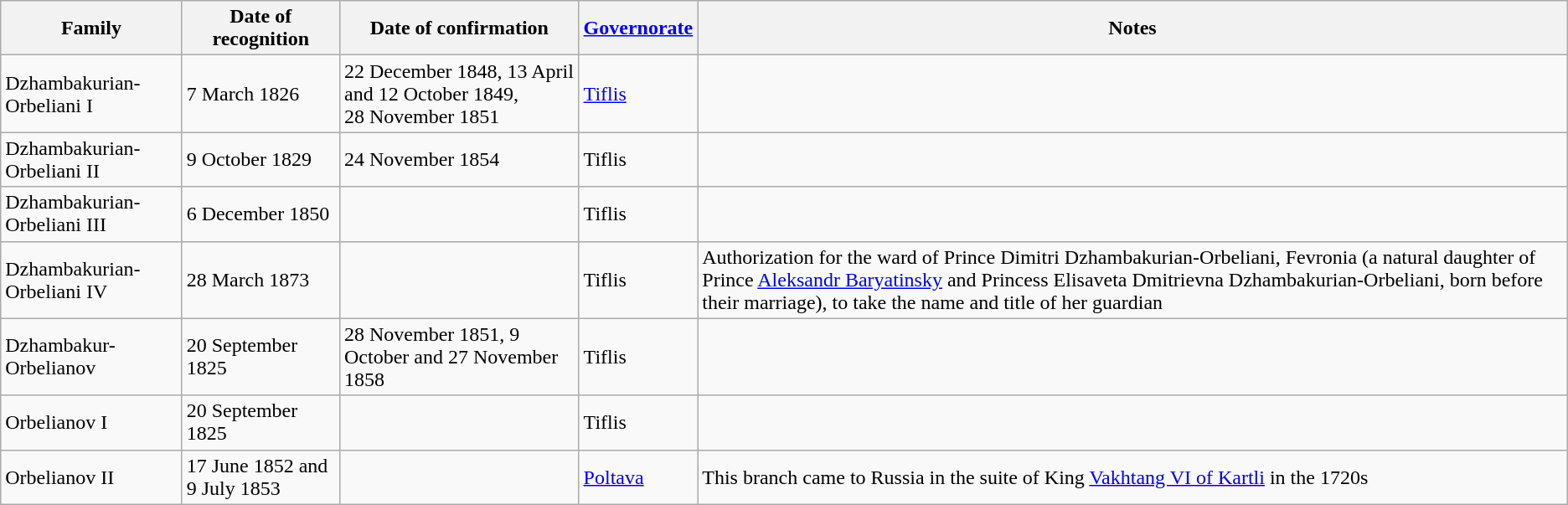<table class="wikitable" border="1">
<tr>
<th>Family</th>
<th>Date of recognition</th>
<th>Date of confirmation</th>
<th><a href='#'>Governorate</a></th>
<th>Notes</th>
</tr>
<tr>
<td>Dzhambakurian-Orbeliani I</td>
<td>7 March 1826</td>
<td>22 December 1848, 13 April and 12 October 1849, <br>28 November 1851</td>
<td><a href='#'>Tiflis</a></td>
<td></td>
</tr>
<tr>
<td>Dzhambakurian-Orbeliani II</td>
<td>9 October 1829</td>
<td>24 November 1854</td>
<td>Tiflis</td>
<td></td>
</tr>
<tr>
<td>Dzhambakurian-Orbeliani III</td>
<td>6 December 1850</td>
<td></td>
<td>Tiflis</td>
<td></td>
</tr>
<tr>
<td>Dzhambakurian-Orbeliani IV</td>
<td>28 March 1873</td>
<td></td>
<td>Tiflis</td>
<td>Authorization for the ward of Prince Dimitri Dzhambakurian-Orbeliani, Fevronia (a natural daughter of Prince <a href='#'>Aleksandr Baryatinsky</a> and Princess Elisaveta Dmitrievna Dzhambakurian-Orbeliani, born before their marriage), to take the name and title of her guardian</td>
</tr>
<tr>
<td>Dzhambakur-Orbelianov</td>
<td>20 September 1825</td>
<td>28 November 1851, 9 October and 27 November 1858</td>
<td>Tiflis</td>
<td></td>
</tr>
<tr>
<td>Orbelianov I</td>
<td>20 September 1825</td>
<td></td>
<td>Tiflis</td>
<td></td>
</tr>
<tr>
<td>Orbelianov II</td>
<td>17 June 1852 and 9 July 1853</td>
<td></td>
<td><a href='#'>Poltava</a></td>
<td>This branch came to Russia in the suite of King <a href='#'>Vakhtang VI of Kartli</a> in the 1720s</td>
</tr>
</table>
